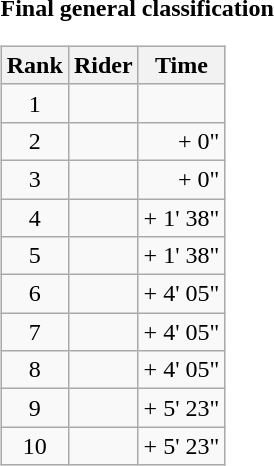<table>
<tr>
<td><strong>Final general classification</strong><br><table class="wikitable">
<tr>
<th scope="col">Rank</th>
<th scope="col">Rider</th>
<th scope="col">Time</th>
</tr>
<tr>
<td style="text-align:center;">1</td>
<td></td>
<td style="text-align:right;"></td>
</tr>
<tr>
<td style="text-align:center;">2</td>
<td></td>
<td style="text-align:right;">+ 0"</td>
</tr>
<tr>
<td style="text-align:center;">3</td>
<td></td>
<td style="text-align:right;">+ 0"</td>
</tr>
<tr>
<td style="text-align:center;">4</td>
<td></td>
<td style="text-align:right;">+ 1' 38"</td>
</tr>
<tr>
<td style="text-align:center;">5</td>
<td></td>
<td style="text-align:right;">+ 1' 38"</td>
</tr>
<tr>
<td style="text-align:center;">6</td>
<td></td>
<td style="text-align:right;">+ 4' 05"</td>
</tr>
<tr>
<td style="text-align:center;">7</td>
<td></td>
<td style="text-align:right;">+ 4' 05"</td>
</tr>
<tr>
<td style="text-align:center;">8</td>
<td></td>
<td style="text-align:right;">+ 4' 05"</td>
</tr>
<tr>
<td style="text-align:center;">9</td>
<td></td>
<td style="text-align:right;">+ 5' 23"</td>
</tr>
<tr>
<td style="text-align:center;">10</td>
<td></td>
<td style="text-align:right;">+ 5' 23"</td>
</tr>
</table>
</td>
</tr>
</table>
